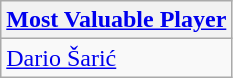<table class="wikitable">
<tr>
<th><a href='#'>Most Valuable Player</a></th>
</tr>
<tr>
<td> <a href='#'>Dario Šarić</a></td>
</tr>
</table>
